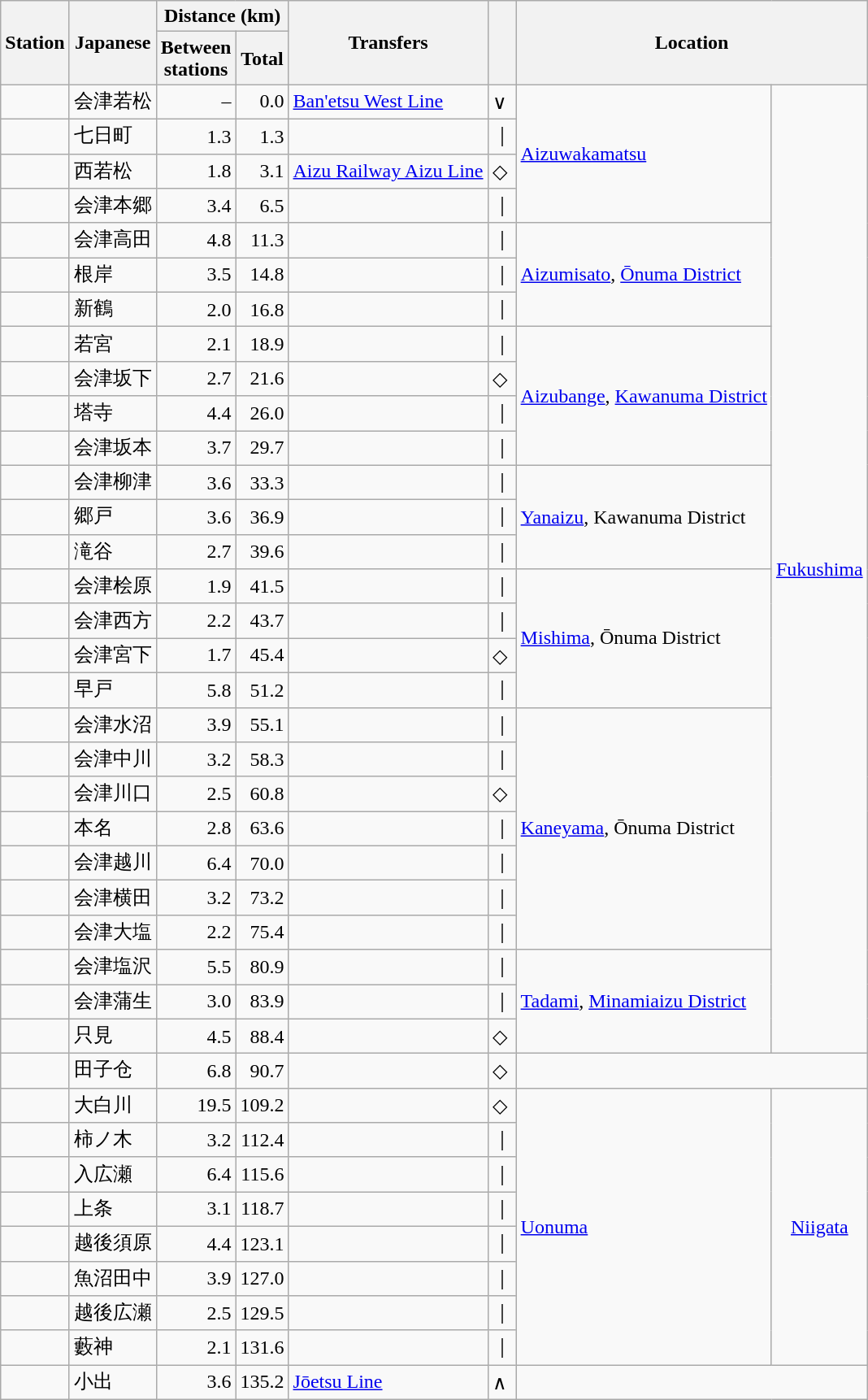<table class="wikitable" rules="all">
<tr>
<th rowspan="2">Station</th>
<th rowspan="2">Japanese</th>
<th colspan="2">Distance (km)</th>
<th rowspan="2">Transfers</th>
<th rowspan="2"> </th>
<th colspan="2" rowspan="2">Location</th>
</tr>
<tr>
<th>Between<br>stations</th>
<th>Total</th>
</tr>
<tr>
<td></td>
<td>会津若松</td>
<td style="text-align:right;">–</td>
<td style="text-align:right;">0.0</td>
<td><a href='#'>Ban'etsu West Line</a></td>
<td>∨</td>
<td rowspan="4"><a href='#'>Aizuwakamatsu</a></td>
<td rowspan="28" style="text-align:center; width:1em;"><a href='#'>Fukushima</a></td>
</tr>
<tr>
<td></td>
<td>七日町</td>
<td style="text-align:right;">1.3</td>
<td style="text-align:right;">1.3</td>
<td> </td>
<td>｜</td>
</tr>
<tr>
<td></td>
<td>西若松</td>
<td style="text-align:right;">1.8</td>
<td style="text-align:right;">3.1</td>
<td><a href='#'>Aizu Railway Aizu Line</a></td>
<td>◇</td>
</tr>
<tr>
<td></td>
<td>会津本郷</td>
<td style="text-align:right;">3.4</td>
<td style="text-align:right;">6.5</td>
<td> </td>
<td>｜</td>
</tr>
<tr>
<td></td>
<td>会津高田</td>
<td style="text-align:right;">4.8</td>
<td style="text-align:right;">11.3</td>
<td> </td>
<td>｜</td>
<td rowspan="3"><a href='#'>Aizumisato</a>, <a href='#'>Ōnuma District</a></td>
</tr>
<tr>
<td></td>
<td>根岸</td>
<td style="text-align:right;">3.5</td>
<td style="text-align:right;">14.8</td>
<td> </td>
<td>｜</td>
</tr>
<tr>
<td></td>
<td>新鶴</td>
<td style="text-align:right;">2.0</td>
<td style="text-align:right;">16.8</td>
<td> </td>
<td>｜</td>
</tr>
<tr>
<td></td>
<td>若宮</td>
<td style="text-align:right;">2.1</td>
<td style="text-align:right;">18.9</td>
<td> </td>
<td>｜</td>
<td rowspan="4"><a href='#'>Aizubange</a>, <a href='#'>Kawanuma District</a></td>
</tr>
<tr>
<td></td>
<td>会津坂下</td>
<td style="text-align:right;">2.7</td>
<td style="text-align:right;">21.6</td>
<td> </td>
<td>◇</td>
</tr>
<tr>
<td></td>
<td>塔寺</td>
<td style="text-align:right;">4.4</td>
<td style="text-align:right;">26.0</td>
<td> </td>
<td>｜</td>
</tr>
<tr>
<td></td>
<td>会津坂本</td>
<td style="text-align:right;">3.7</td>
<td style="text-align:right;">29.7</td>
<td> </td>
<td>｜</td>
</tr>
<tr>
<td></td>
<td>会津柳津</td>
<td style="text-align:right;">3.6</td>
<td style="text-align:right;">33.3</td>
<td> </td>
<td>｜</td>
<td rowspan="3"><a href='#'>Yanaizu</a>, Kawanuma District</td>
</tr>
<tr>
<td></td>
<td>郷戸</td>
<td style="text-align:right;">3.6</td>
<td style="text-align:right;">36.9</td>
<td> </td>
<td>｜</td>
</tr>
<tr>
<td></td>
<td>滝谷</td>
<td style="text-align:right;">2.7</td>
<td style="text-align:right;">39.6</td>
<td> </td>
<td>｜</td>
</tr>
<tr>
<td></td>
<td>会津桧原</td>
<td style="text-align:right;">1.9</td>
<td style="text-align:right;">41.5</td>
<td> </td>
<td>｜</td>
<td rowspan="4"><a href='#'>Mishima</a>, Ōnuma District</td>
</tr>
<tr>
<td></td>
<td>会津西方</td>
<td style="text-align:right;">2.2</td>
<td style="text-align:right;">43.7</td>
<td> </td>
<td>｜</td>
</tr>
<tr>
<td></td>
<td>会津宮下</td>
<td style="text-align:right;">1.7</td>
<td style="text-align:right;">45.4</td>
<td> </td>
<td>◇</td>
</tr>
<tr>
<td></td>
<td>早戸</td>
<td style="text-align:right;">5.8</td>
<td style="text-align:right;">51.2</td>
<td> </td>
<td>｜</td>
</tr>
<tr>
<td></td>
<td>会津水沼</td>
<td style="text-align:right;">3.9</td>
<td style="text-align:right;">55.1</td>
<td> </td>
<td>｜</td>
<td rowspan="7"><a href='#'>Kaneyama</a>, Ōnuma District</td>
</tr>
<tr>
<td></td>
<td>会津中川</td>
<td style="text-align:right;">3.2</td>
<td style="text-align:right;">58.3</td>
<td> </td>
<td>｜</td>
</tr>
<tr>
<td></td>
<td>会津川口</td>
<td style="text-align:right;">2.5</td>
<td style="text-align:right;">60.8</td>
<td> </td>
<td>◇</td>
</tr>
<tr>
<td></td>
<td>本名</td>
<td style="text-align:right;">2.8</td>
<td style="text-align:right;">63.6</td>
<td> </td>
<td>｜</td>
</tr>
<tr>
<td></td>
<td>会津越川</td>
<td style="text-align:right;">6.4</td>
<td style="text-align:right;">70.0</td>
<td> </td>
<td>｜</td>
</tr>
<tr>
<td></td>
<td>会津横田</td>
<td style="text-align:right;">3.2</td>
<td style="text-align:right;">73.2</td>
<td> </td>
<td>｜</td>
</tr>
<tr>
<td></td>
<td>会津大塩</td>
<td style="text-align:right;">2.2</td>
<td style="text-align:right;">75.4</td>
<td> </td>
<td>｜</td>
</tr>
<tr>
<td></td>
<td>会津塩沢</td>
<td style="text-align:right;">5.5</td>
<td style="text-align:right;">80.9</td>
<td> </td>
<td>｜</td>
<td rowspan="3"><a href='#'>Tadami</a>, <a href='#'>Minamiaizu District</a></td>
</tr>
<tr>
<td></td>
<td>会津蒲生</td>
<td style="text-align:right;">3.0</td>
<td style="text-align:right;">83.9</td>
<td> </td>
<td>｜</td>
</tr>
<tr>
<td></td>
<td>只見</td>
<td style="text-align:right;">4.5</td>
<td style="text-align:right;">88.4</td>
<td> </td>
<td>◇</td>
</tr>
<tr>
<td></td>
<td>田子仓</td>
<td style="text-align:right;">6.8</td>
<td style="text-align:right;">90.7</td>
<td> </td>
<td>◇</td>
</tr>
<tr>
<td></td>
<td>大白川</td>
<td style="text-align:right;">19.5</td>
<td style="text-align:right;">109.2</td>
<td> </td>
<td>◇</td>
<td rowspan="8"><a href='#'>Uonuma</a></td>
<td rowspan="8" style="text-align:center; width:1em;"><a href='#'>Niigata</a></td>
</tr>
<tr>
<td></td>
<td>柿ノ木</td>
<td style="text-align:right;">3.2</td>
<td style="text-align:right;">112.4</td>
<td> </td>
<td>｜</td>
</tr>
<tr>
<td></td>
<td>入広瀬</td>
<td style="text-align:right;">6.4</td>
<td style="text-align:right;">115.6</td>
<td> </td>
<td>｜</td>
</tr>
<tr>
<td></td>
<td>上条</td>
<td style="text-align:right;">3.1</td>
<td style="text-align:right;">118.7</td>
<td> </td>
<td>｜</td>
</tr>
<tr>
<td></td>
<td>越後須原</td>
<td style="text-align:right;">4.4</td>
<td style="text-align:right;">123.1</td>
<td> </td>
<td>｜</td>
</tr>
<tr>
<td></td>
<td>魚沼田中</td>
<td style="text-align:right;">3.9</td>
<td style="text-align:right;">127.0</td>
<td> </td>
<td>｜</td>
</tr>
<tr>
<td></td>
<td>越後広瀬</td>
<td style="text-align:right;">2.5</td>
<td style="text-align:right;">129.5</td>
<td> </td>
<td>｜</td>
</tr>
<tr>
<td></td>
<td>藪神</td>
<td style="text-align:right;">2.1</td>
<td style="text-align:right;">131.6</td>
<td> </td>
<td>｜</td>
</tr>
<tr>
<td></td>
<td>小出</td>
<td style="text-align:right;">3.6</td>
<td style="text-align:right;">135.2</td>
<td><a href='#'>Jōetsu Line</a></td>
<td>∧</td>
</tr>
</table>
